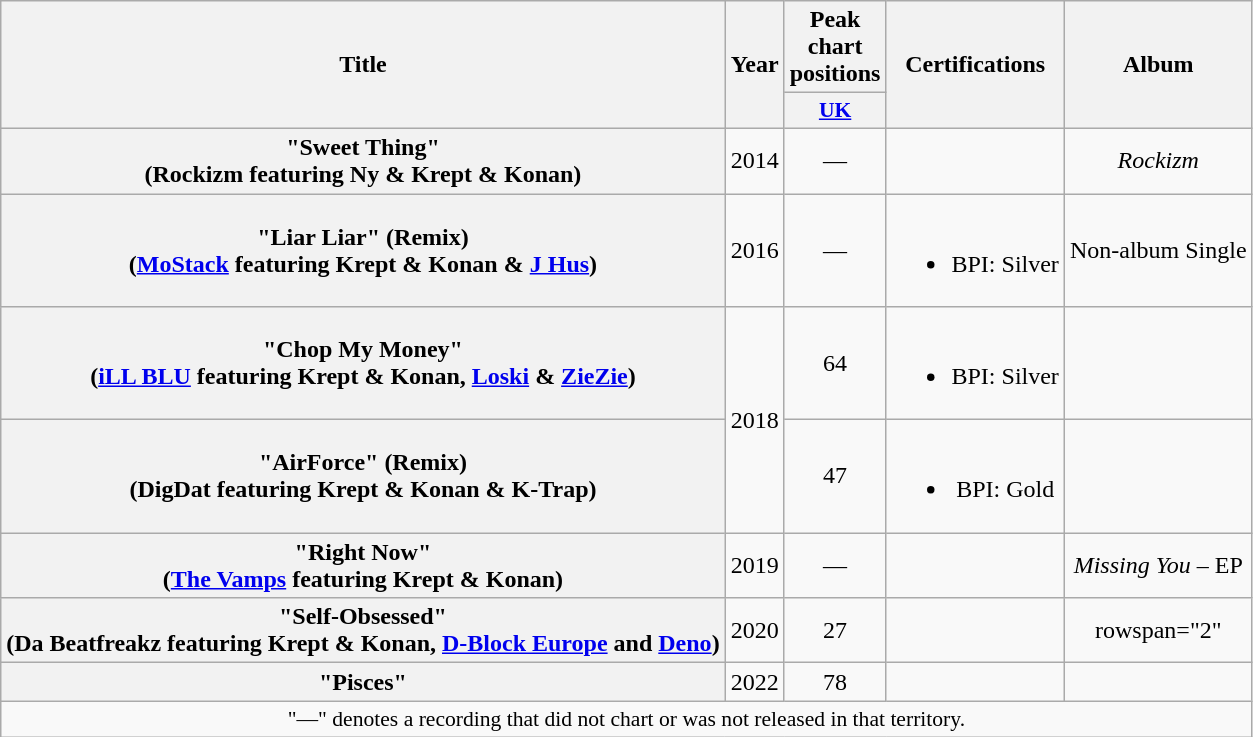<table class="wikitable plainrowheaders" style="text-align:center;">
<tr>
<th scope="col" rowspan="2">Title</th>
<th scope="col" rowspan="2">Year</th>
<th scope="col" colspan="1">Peak chart positions</th>
<th scope="col" rowspan="2">Certifications</th>
<th scope="col" rowspan="2">Album</th>
</tr>
<tr>
<th scope="col" style="width:2.5em;font-size:90%;"><a href='#'>UK</a><br></th>
</tr>
<tr>
<th scope="row">"Sweet Thing"<br><span>(Rockizm featuring Ny & Krept & Konan)</span></th>
<td>2014</td>
<td>—</td>
<td></td>
<td><em>Rockizm</em></td>
</tr>
<tr>
<th scope="row">"Liar Liar" (Remix)<br><span>(<a href='#'>MoStack</a> featuring Krept & Konan & <a href='#'>J Hus</a>)</span></th>
<td>2016</td>
<td>—</td>
<td><br><ul><li>BPI: Silver</li></ul></td>
<td>Non-album Single</td>
</tr>
<tr>
<th scope="row">"Chop My Money"<br><span>(<a href='#'>iLL BLU</a> featuring Krept & Konan, <a href='#'>Loski</a> & <a href='#'>ZieZie</a>)</span></th>
<td rowspan="2">2018</td>
<td>64</td>
<td><br><ul><li>BPI: Silver</li></ul></td>
<td></td>
</tr>
<tr>
<th scope="row">"AirForce" (Remix)<br><span>(DigDat featuring Krept & Konan & K-Trap)</span></th>
<td>47</td>
<td><br><ul><li>BPI: Gold</li></ul></td>
<td></td>
</tr>
<tr>
<th scope="row">"Right Now"<br><span>(<a href='#'>The Vamps</a> featuring Krept & Konan)</span></th>
<td>2019</td>
<td>—</td>
<td></td>
<td><em>Missing You</em> – EP</td>
</tr>
<tr>
<th scope="row">"Self-Obsessed"<br><span>(Da Beatfreakz featuring Krept & Konan, <a href='#'>D-Block Europe</a> and <a href='#'>Deno</a>)</span></th>
<td>2020</td>
<td>27</td>
<td></td>
<td>rowspan="2" </td>
</tr>
<tr>
<th scope="row">"Pisces"<br></th>
<td>2022</td>
<td>78</td>
<td></td>
</tr>
<tr>
<td colspan="5" style="font-size:90%">"—" denotes a recording that did not chart or was not released in that territory.</td>
</tr>
</table>
